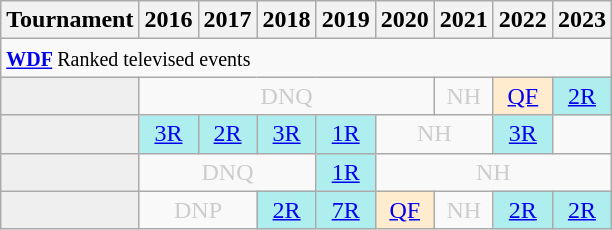<table class="wikitable" style="width:20%; margin:0">
<tr>
<th>Tournament</th>
<th>2016</th>
<th>2017</th>
<th>2018</th>
<th>2019</th>
<th>2020</th>
<th>2021</th>
<th>2022</th>
<th>2023</th>
</tr>
<tr>
<td colspan="9" style="text-align:left"><small><strong><a href='#'>WDF</a> </strong>Ranked televised events</small></td>
</tr>
<tr>
<td style="background:#efefef;"></td>
<td colspan="5" style="text-align:center; color:#ccc;">DNQ</td>
<td style="text-align:center; color:#ccc;">NH</td>
<td style="text-align:center; background:#ffebcd;"><a href='#'>QF</a></td>
<td style="text-align:center; background:#afeeee;"><a href='#'>2R</a></td>
</tr>
<tr>
<td style="background:#efefef;"></td>
<td style="text-align:center; background:#afeeee;"><a href='#'>3R</a></td>
<td style="text-align:center; background:#afeeee;"><a href='#'>2R</a></td>
<td style="text-align:center; background:#afeeee;"><a href='#'>3R</a></td>
<td style="text-align:center; background:#afeeee;"><a href='#'>1R</a></td>
<td colspan="2" style="text-align:center; color:#ccc;">NH</td>
<td style="text-align:center; background:#afeeee;"><a href='#'>3R</a></td>
<td></td>
</tr>
<tr>
<td style="background:#efefef;"></td>
<td colspan="3" style="text-align:center; color:#ccc;">DNQ</td>
<td style="text-align:center; background:#afeeee;"><a href='#'>1R</a></td>
<td colspan="4" style="text-align:center; color:#ccc;">NH</td>
</tr>
<tr>
<td style="background:#efefef;"></td>
<td colspan="2" style="text-align:center; color:#ccc;">DNP</td>
<td style="text-align:center; background:#afeeee;"><a href='#'>2R</a></td>
<td style="text-align:center; background:#afeeee;"><a href='#'>7R</a></td>
<td style="text-align:center; background:#ffebcd;"><a href='#'>QF</a></td>
<td style="text-align:center; color:#ccc;">NH</td>
<td style="text-align:center; background:#afeeee;"><a href='#'>2R</a></td>
<td style="text-align:center; background:#afeeee;"><a href='#'>2R</a></td>
</tr>
</table>
